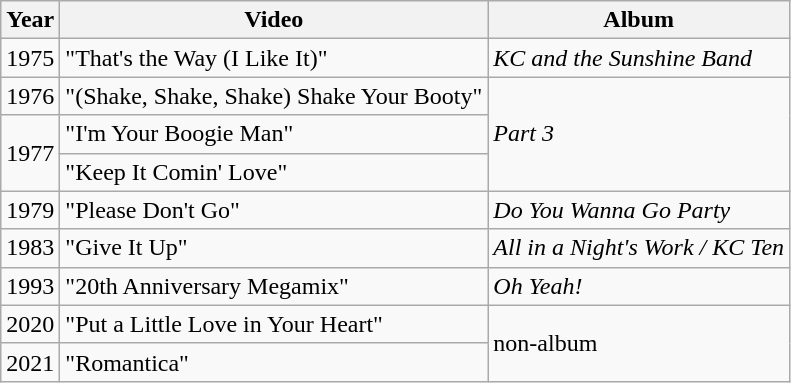<table class="wikitable">
<tr>
<th>Year</th>
<th>Video</th>
<th>Album</th>
</tr>
<tr>
<td>1975</td>
<td>"That's the Way (I Like It)"</td>
<td><em>KC and the Sunshine Band</em></td>
</tr>
<tr>
<td>1976</td>
<td>"(Shake, Shake, Shake) Shake Your Booty"</td>
<td rowspan="3"><em>Part 3</em></td>
</tr>
<tr>
<td rowspan="2">1977</td>
<td>"I'm Your Boogie Man"</td>
</tr>
<tr>
<td>"Keep It Comin' Love"</td>
</tr>
<tr>
<td>1979</td>
<td>"Please Don't Go"</td>
<td><em>Do You Wanna Go Party</em></td>
</tr>
<tr>
<td>1983</td>
<td>"Give It Up"</td>
<td><em>All in a Night's Work / KC Ten</em></td>
</tr>
<tr>
<td>1993</td>
<td>"20th Anniversary Megamix"</td>
<td><em>Oh Yeah!</em></td>
</tr>
<tr>
<td>2020</td>
<td>"Put a Little Love in Your Heart"</td>
<td rowspan="2">non-album</td>
</tr>
<tr>
<td>2021</td>
<td>"Romantica"</td>
</tr>
</table>
